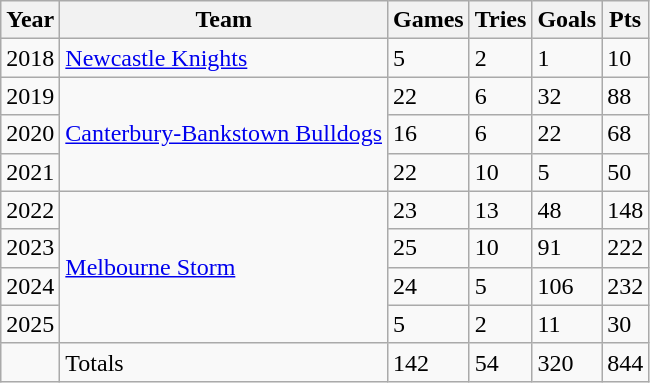<table class="wikitable">
<tr>
<th>Year</th>
<th>Team</th>
<th>Games</th>
<th>Tries</th>
<th>Goals</th>
<th>Pts</th>
</tr>
<tr>
<td>2018</td>
<td> <a href='#'>Newcastle Knights</a></td>
<td>5</td>
<td>2</td>
<td>1</td>
<td>10</td>
</tr>
<tr>
<td>2019</td>
<td rowspan="3"> <a href='#'>Canterbury-Bankstown Bulldogs</a></td>
<td>22</td>
<td>6</td>
<td>32</td>
<td>88</td>
</tr>
<tr>
<td>2020</td>
<td>16</td>
<td>6</td>
<td>22</td>
<td>68</td>
</tr>
<tr>
<td>2021</td>
<td>22</td>
<td>10</td>
<td>5</td>
<td>50</td>
</tr>
<tr>
<td>2022</td>
<td rowspan="4"> <a href='#'>Melbourne Storm</a></td>
<td>23</td>
<td>13</td>
<td>48</td>
<td>148</td>
</tr>
<tr>
<td>2023</td>
<td>25</td>
<td>10</td>
<td>91</td>
<td>222</td>
</tr>
<tr>
<td>2024</td>
<td>24</td>
<td>5</td>
<td>106</td>
<td>232</td>
</tr>
<tr>
<td>2025</td>
<td>5</td>
<td>2</td>
<td>11</td>
<td>30</td>
</tr>
<tr>
<td></td>
<td>Totals</td>
<td>142</td>
<td>54</td>
<td>320</td>
<td>844</td>
</tr>
</table>
